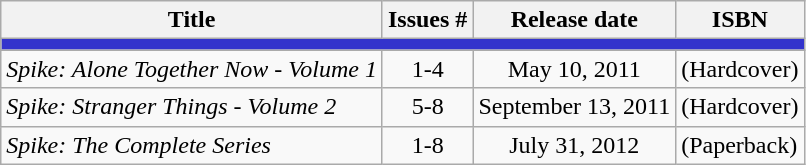<table class="wikitable">
<tr>
<th><strong>Title</strong></th>
<th>Issues #</th>
<th>Release date</th>
<th>ISBN</th>
</tr>
<tr>
<td colspan="6" style="background:#33c;"></td>
</tr>
<tr>
<td><em>Spike: Alone Together Now - Volume 1</em></td>
<td style="text-align:center;">1-4</td>
<td style="text-align:center;">May 10, 2011</td>
<td> (Hardcover)</td>
</tr>
<tr>
<td><em>Spike: Stranger Things - Volume 2</em></td>
<td style="text-align:center;">5-8</td>
<td style="text-align:center;">September 13, 2011</td>
<td> (Hardcover)</td>
</tr>
<tr>
<td><em>Spike: The Complete Series</em></td>
<td style="text-align:center;">1-8</td>
<td style="text-align:center;">July 31, 2012</td>
<td> (Paperback)</td>
</tr>
</table>
